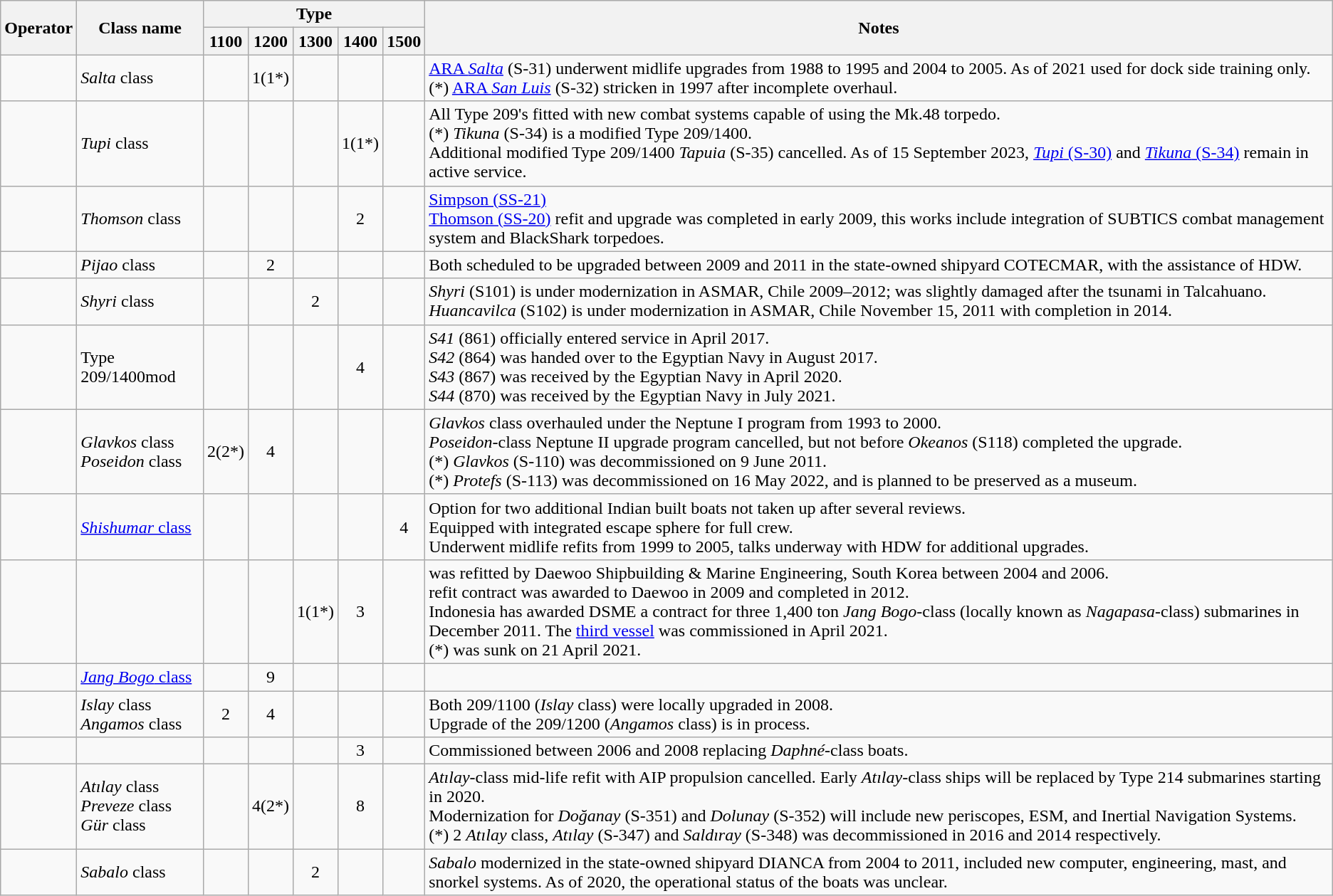<table class="wikitable" style="text-align:center;">
<tr>
<th rowspan=2>Operator</th>
<th rowspan=2>Class name</th>
<th colspan=5>Type</th>
<th rowspan=2>Notes</th>
</tr>
<tr>
<th>1100</th>
<th>1200</th>
<th>1300</th>
<th>1400</th>
<th>1500</th>
</tr>
<tr>
<td align=left></td>
<td align=left><em>Salta</em> class</td>
<td></td>
<td>1(1*)</td>
<td></td>
<td></td>
<td></td>
<td align=left><a href='#'>ARA <em>Salta</em></a> (S-31) underwent midlife upgrades from 1988 to 1995 and 2004 to 2005. As of 2021 used for dock side training only.<br>(*) <a href='#'>ARA <em>San Luis</em></a> (S-32) stricken in 1997 after incomplete overhaul.</td>
</tr>
<tr>
<td align=left></td>
<td align=left><em>Tupi</em> class</td>
<td></td>
<td></td>
<td></td>
<td>1(1*)</td>
<td></td>
<td align=left>All Type 209's fitted with new combat systems capable of using the Mk.48 torpedo.<br>(*) <em>Tikuna</em> (S-34) is a modified Type 209/1400.<br>Additional modified Type 209/1400 <em>Tapuia</em> (S-35) cancelled. As of 15 September 2023, <a href='#'><em>Tupi</em> (S-30)</a> and <a href='#'><em>Tikuna</em> (S-34)</a> remain in active service.</td>
</tr>
<tr>
<td align=left></td>
<td align=left><em>Thomson</em> class</td>
<td></td>
<td></td>
<td></td>
<td>2</td>
<td></td>
<td align=left><a href='#'>Simpson (SS-21)</a>  <br> <a href='#'>Thomson (SS-20)</a> refit and upgrade was completed in early 2009, this works include integration of SUBTICS combat management system and BlackShark torpedoes.</td>
</tr>
<tr>
<td align=left></td>
<td align=left><em>Pijao</em> class</td>
<td></td>
<td>2</td>
<td></td>
<td></td>
<td></td>
<td align=left>Both scheduled to be upgraded between 2009 and 2011 in the state-owned shipyard COTECMAR, with the assistance of HDW.</td>
</tr>
<tr>
<td align=left></td>
<td align=left><em>Shyri</em> class</td>
<td></td>
<td></td>
<td>2</td>
<td></td>
<td></td>
<td align=left><em>Shyri</em> (S101) is under modernization in ASMAR, Chile 2009–2012; was slightly damaged after the tsunami in Talcahuano.<br><em>Huancavilca</em> (S102) is under modernization in ASMAR, Chile November 15, 2011 with completion in 2014.</td>
</tr>
<tr>
<td align=left></td>
<td align=left>Type 209/1400mod</td>
<td></td>
<td></td>
<td></td>
<td>4</td>
<td></td>
<td align=left><em>S41</em> (861) officially entered service in April 2017.<br><em>S42</em> (864) was handed over to the Egyptian Navy in August 2017.<br><em>S43</em> (867) was received by the Egyptian Navy in April 2020.<br><em>S44</em> (870) was received by the Egyptian Navy in July 2021.</td>
</tr>
<tr>
<td align=left></td>
<td align=left><em>Glavkos</em> class<br><em>Poseidon</em> class</td>
<td>2(2*)</td>
<td>4</td>
<td></td>
<td></td>
<td></td>
<td align=left><em>Glavkos</em> class overhauled under the Neptune I program from 1993 to 2000.<br><em>Poseidon</em>-class Neptune II upgrade program cancelled, but not before <em>Okeanos</em> (S118) completed the upgrade.<br>(*) <em>Glavkos</em> (S-110) was decommissioned on 9 June 2011.<br>(*) <em>Protefs</em> (S-113) was decommissioned on 16 May 2022, and is planned to be preserved as a museum.</td>
</tr>
<tr>
<td align=left></td>
<td align=left><a href='#'><em>Shishumar</em> class</a></td>
<td></td>
<td></td>
<td></td>
<td></td>
<td>4</td>
<td align=left>Option for two additional Indian built boats not taken up after several reviews.<br>Equipped with integrated escape sphere for full crew.<br>Underwent midlife refits from 1999 to 2005, talks underway with HDW for additional upgrades.</td>
</tr>
<tr>
<td align=left></td>
<td align=left><br></td>
<td></td>
<td></td>
<td>1(1*)</td>
<td>3</td>
<td></td>
<td align=left> was refitted by Daewoo Shipbuilding & Marine Engineering, South Korea between 2004 and 2006.<br> refit contract was awarded to Daewoo in 2009 and completed in 2012.<br>Indonesia has awarded DSME a contract for three 1,400 ton <em>Jang Bogo</em>-class (locally known as <em>Nagapasa</em>-class) submarines in December 2011. The <a href='#'>third vessel</a> was commissioned in April 2021.<br>(*)  was sunk on 21 April 2021.</td>
</tr>
<tr>
<td align=left></td>
<td align=left><a href='#'><em>Jang Bogo</em> class</a></td>
<td></td>
<td>9</td>
<td></td>
<td></td>
<td></td>
<td align=left></td>
</tr>
<tr>
<td align=left></td>
<td align=left><em>Islay</em> class<br><em>Angamos</em> class</td>
<td>2</td>
<td>4</td>
<td></td>
<td></td>
<td></td>
<td align=left>Both 209/1100 (<em>Islay</em> class) were locally upgraded in 2008.<br>Upgrade of the 209/1200 (<em>Angamos</em> class) is in process.</td>
</tr>
<tr>
<td align=left></td>
<td align=left></td>
<td></td>
<td></td>
<td></td>
<td>3</td>
<td></td>
<td align=left>Commissioned between 2006 and 2008 replacing <em>Daphné</em>-class boats.</td>
</tr>
<tr>
<td align=left></td>
<td align=left><em>Atılay</em> class<br><em>Preveze</em> class<br><em>Gür</em> class</td>
<td></td>
<td>4(2*)</td>
<td></td>
<td>8</td>
<td></td>
<td align=left><em>Atılay</em>-class mid-life refit with AIP propulsion cancelled. Early <em>Atılay</em>-class ships will be replaced by Type 214 submarines starting in 2020.<br>Modernization for <em>Doğanay</em> (S-351) and <em>Dolunay</em> (S-352) will include new periscopes, ESM, and Inertial Navigation Systems.<br>(*) 2 <em>Atılay</em> class, <em>Atılay</em> (S-347) and <em>Saldıray</em> (S-348) was decommissioned in 2016 and 2014 respectively.</td>
</tr>
<tr>
<td align=left></td>
<td align=left><em>Sabalo</em> class</td>
<td></td>
<td></td>
<td>2</td>
<td></td>
<td></td>
<td align=left><em>Sabalo</em> modernized in the state-owned shipyard DIANCA from 2004 to 2011, included new computer, engineering, mast, and snorkel systems. As of 2020, the operational status of the boats was unclear.</td>
</tr>
</table>
